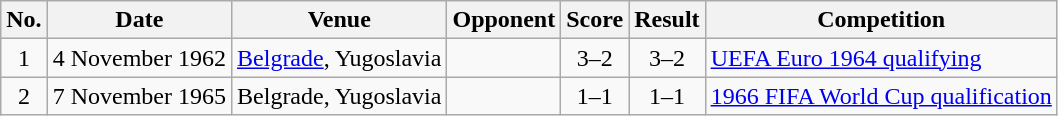<table class="wikitable sortable">
<tr>
<th scope="col">No.</th>
<th scope="col" data-sort-type="date">Date</th>
<th scope="col">Venue</th>
<th scope="col">Opponent</th>
<th scope="col">Score</th>
<th scope="col">Result</th>
<th scope="col">Competition</th>
</tr>
<tr>
<td align="center">1</td>
<td>4 November 1962</td>
<td><a href='#'>Belgrade</a>, Yugoslavia</td>
<td></td>
<td align="center">3–2</td>
<td align="center">3–2</td>
<td><a href='#'>UEFA Euro 1964 qualifying</a></td>
</tr>
<tr>
<td align="center">2</td>
<td>7 November 1965</td>
<td>Belgrade, Yugoslavia</td>
<td></td>
<td align="center">1–1</td>
<td align="center">1–1</td>
<td><a href='#'>1966 FIFA World Cup qualification</a></td>
</tr>
</table>
